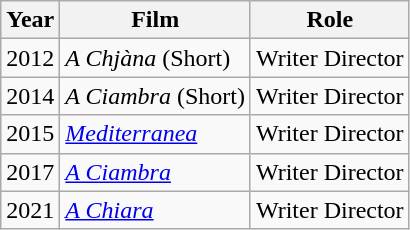<table class="wikitable sortable">
<tr>
<th>Year</th>
<th>Film</th>
<th>Role</th>
</tr>
<tr>
<td>2012</td>
<td><em>A Chjàna</em> (Short)</td>
<td>Writer Director</td>
</tr>
<tr>
<td>2014</td>
<td><em>A Ciambra</em> (Short)</td>
<td>Writer Director</td>
</tr>
<tr>
<td>2015</td>
<td><em><a href='#'>Mediterranea</a></em></td>
<td>Writer Director</td>
</tr>
<tr>
<td>2017</td>
<td><em><a href='#'>A Ciambra</a></em></td>
<td>Writer Director</td>
</tr>
<tr>
<td>2021</td>
<td><em><a href='#'>A Chiara</a></em></td>
<td>Writer Director</td>
</tr>
</table>
